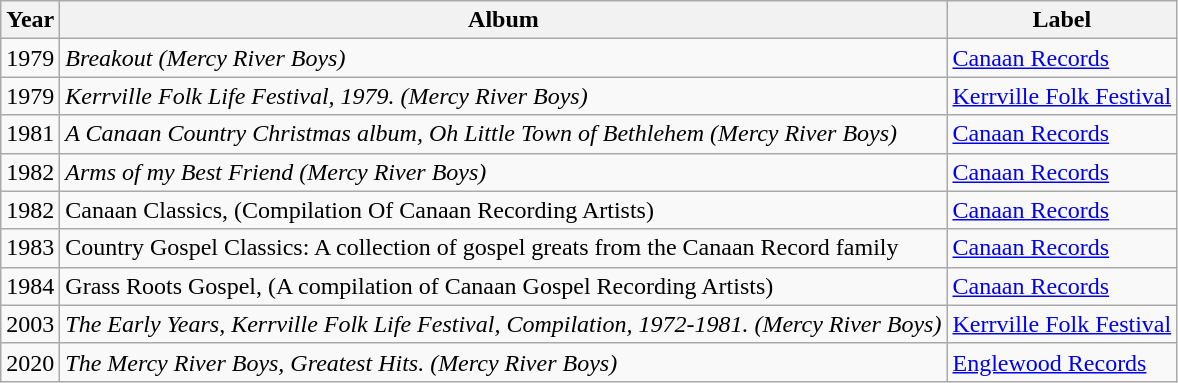<table class="wikitable">
<tr>
<th>Year</th>
<th>Album</th>
<th>Label</th>
</tr>
<tr>
<td>1979</td>
<td><em>Breakout (Mercy River Boys)</em></td>
<td><a href='#'>Canaan Records</a></td>
</tr>
<tr>
<td>1979</td>
<td><em>Kerrville Folk Life Festival, 1979. (Mercy River Boys)</em></td>
<td><a href='#'>Kerrville Folk Festival</a></td>
</tr>
<tr>
<td>1981</td>
<td><em>A Canaan Country Christmas album, Oh Little Town of Bethlehem (Mercy River Boys)</em></td>
<td><a href='#'>Canaan Records</a></td>
</tr>
<tr>
<td>1982</td>
<td><em>Arms of my Best Friend (Mercy River Boys)</em></td>
<td><a href='#'>Canaan Records</a></td>
</tr>
<tr>
<td>1982</td>
<td>Canaan Classics, (Compilation Of Canaan Recording Artists)</td>
<td><a href='#'>Canaan Records</a></td>
</tr>
<tr>
<td>1983</td>
<td>Country Gospel Classics: A collection of gospel greats from the Canaan Record family</td>
<td><a href='#'>Canaan Records</a></td>
</tr>
<tr>
<td>1984</td>
<td>Grass Roots Gospel, (A compilation of Canaan Gospel Recording Artists)</td>
<td><a href='#'>Canaan Records</a></td>
</tr>
<tr>
<td>2003</td>
<td><em>The Early Years, Kerrville Folk Life Festival, Compilation, 1972-1981. (Mercy River Boys)</em></td>
<td><a href='#'>Kerrville Folk Festival</a></td>
</tr>
<tr>
<td>2020</td>
<td><em>The Mercy River Boys, Greatest Hits. (Mercy River Boys)</em></td>
<td><a href='#'>Englewood Records</a></td>
</tr>
</table>
